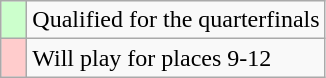<table class="wikitable">
<tr>
<td width=10px bgcolor="#ccffcc"></td>
<td>Qualified for the quarterfinals</td>
</tr>
<tr>
<td width=10px bgcolor="#ffcccc"></td>
<td>Will play for places 9-12</td>
</tr>
</table>
